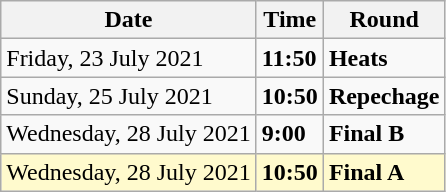<table class="wikitable">
<tr>
<th>Date</th>
<th>Time</th>
<th>Round</th>
</tr>
<tr>
<td>Friday, 23 July 2021</td>
<td><strong>11:50</strong></td>
<td><strong>Heats</strong></td>
</tr>
<tr>
<td>Sunday, 25 July 2021</td>
<td><strong>10:50</strong></td>
<td><strong>Repechage</strong></td>
</tr>
<tr>
<td>Wednesday, 28 July 2021</td>
<td><strong>9:00</strong></td>
<td><strong>Final B</strong></td>
</tr>
<tr style="background:lemonchiffon">
<td>Wednesday, 28 July 2021</td>
<td><strong>10:50</strong></td>
<td><strong>Final A</strong></td>
</tr>
</table>
